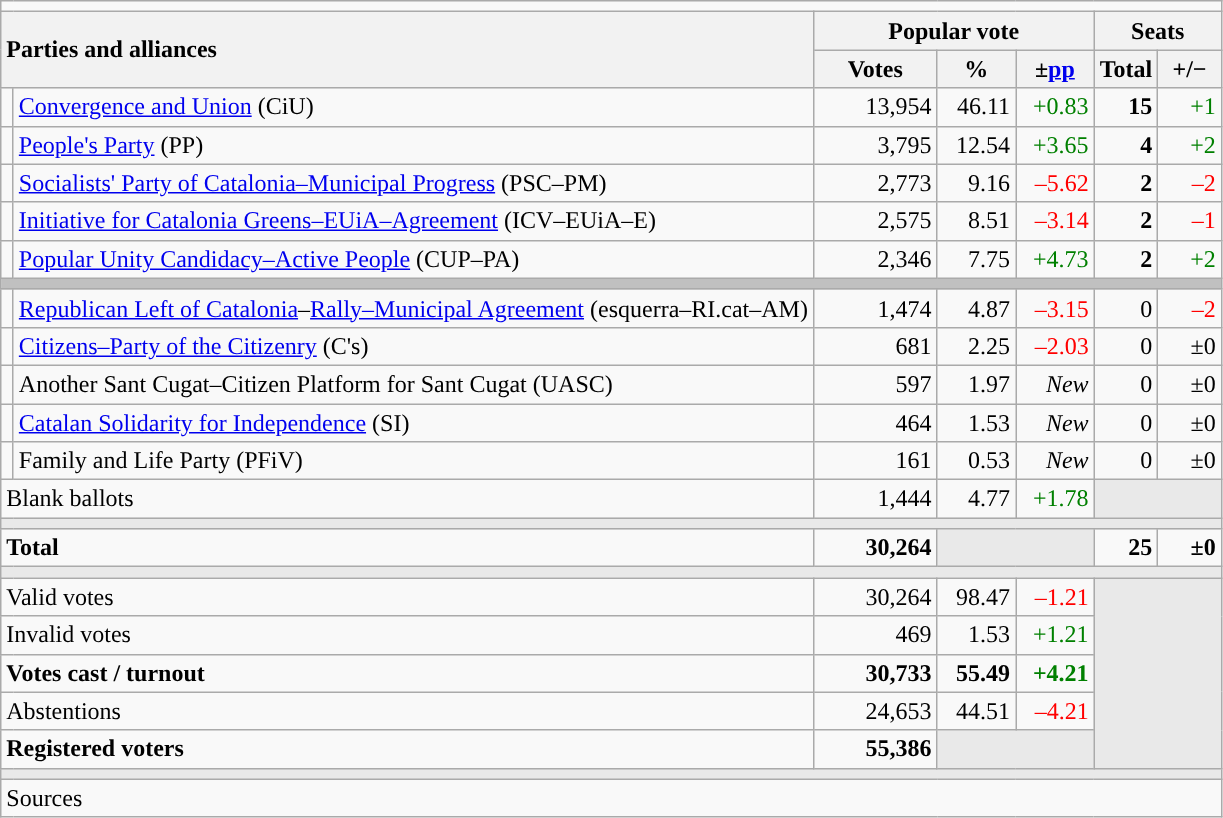<table class="wikitable" style="text-align:right;">
<tr>
<td colspan="7"></td>
</tr>
<tr>
<th style="text-align:left;" rowspan="2" colspan="2" width="525">Parties and alliances</th>
<th colspan="3">Popular vote</th>
<th colspan="2">Seats</th>
</tr>
<tr>
<th width="75">Votes</th>
<th width="45">%</th>
<th width="45">±<a href='#'>pp</a></th>
<th width="35">Total</th>
<th width="35">+/−</th>
</tr>
<tr>
<td width="1" style="color:inherit;background:"></td>
<td align="left"><a href='#'>Convergence and Union</a> (CiU)</td>
<td>13,954</td>
<td>46.11</td>
<td style="color:green;">+0.83</td>
<td><strong>15</strong></td>
<td style="color:green;">+1</td>
</tr>
<tr>
<td style="color:inherit;background:"></td>
<td align="left"><a href='#'>People's Party</a> (PP)</td>
<td>3,795</td>
<td>12.54</td>
<td style="color:green;">+3.65</td>
<td><strong>4</strong></td>
<td style="color:green;">+2</td>
</tr>
<tr>
<td style="color:inherit;background:"></td>
<td align="left"><a href='#'>Socialists' Party of Catalonia–Municipal Progress</a> (PSC–PM)</td>
<td>2,773</td>
<td>9.16</td>
<td style="color:red;">–5.62</td>
<td><strong>2</strong></td>
<td style="color:red;">–2</td>
</tr>
<tr>
<td style="color:inherit;background:"></td>
<td align="left"><a href='#'>Initiative for Catalonia Greens–EUiA–Agreement</a> (ICV–EUiA–E)</td>
<td>2,575</td>
<td>8.51</td>
<td style="color:red;">–3.14</td>
<td><strong>2</strong></td>
<td style="color:red;">–1</td>
</tr>
<tr>
<td style="color:inherit;background:"></td>
<td align="left"><a href='#'>Popular Unity Candidacy–Active People</a> (CUP–PA)</td>
<td>2,346</td>
<td>7.75</td>
<td style="color:green;">+4.73</td>
<td><strong>2</strong></td>
<td style="color:green;">+2</td>
</tr>
<tr>
<td colspan="7" style="color:inherit;background:#C0C0C0"></td>
</tr>
<tr>
<td style="color:inherit;background:"></td>
<td align="left"><a href='#'>Republican Left of Catalonia</a>–<a href='#'>Rally–Municipal Agreement</a> (esquerra–RI.cat–AM)</td>
<td>1,474</td>
<td>4.87</td>
<td style="color:red;">–3.15</td>
<td>0</td>
<td style="color:red;">–2</td>
</tr>
<tr>
<td style="color:inherit;background:"></td>
<td align="left"><a href='#'>Citizens–Party of the Citizenry</a> (C's)</td>
<td>681</td>
<td>2.25</td>
<td style="color:red;">–2.03</td>
<td>0</td>
<td>±0</td>
</tr>
<tr>
<td style="color:inherit;background:"></td>
<td align="left">Another Sant Cugat–Citizen Platform for Sant Cugat (UASC)</td>
<td>597</td>
<td>1.97</td>
<td><em>New</em></td>
<td>0</td>
<td>±0</td>
</tr>
<tr>
<td style="color:inherit;background:"></td>
<td align="left"><a href='#'>Catalan Solidarity for Independence</a> (SI)</td>
<td>464</td>
<td>1.53</td>
<td><em>New</em></td>
<td>0</td>
<td>±0</td>
</tr>
<tr>
<td style="color:inherit;background:"></td>
<td align="left">Family and Life Party (PFiV)</td>
<td>161</td>
<td>0.53</td>
<td><em>New</em></td>
<td>0</td>
<td>±0</td>
</tr>
<tr>
<td align="left" colspan="2">Blank ballots</td>
<td>1,444</td>
<td>4.77</td>
<td style="color:green;">+1.78</td>
<td style="color:inherit;background:#E9E9E9" colspan="2"></td>
</tr>
<tr>
<td colspan="7" style="color:inherit;background:#E9E9E9"></td>
</tr>
<tr style="font-weight:bold;">
<td align="left" colspan="2">Total</td>
<td>30,264</td>
<td bgcolor="#E9E9E9" colspan="2"></td>
<td>25</td>
<td>±0</td>
</tr>
<tr>
<td colspan="7" style="color:inherit;background:#E9E9E9"></td>
</tr>
<tr>
<td align="left" colspan="2">Valid votes</td>
<td>30,264</td>
<td>98.47</td>
<td style="color:red;">–1.21</td>
<td bgcolor="#E9E9E9" colspan="2" rowspan="5"></td>
</tr>
<tr>
<td align="left" colspan="2">Invalid votes</td>
<td>469</td>
<td>1.53</td>
<td style="color:green;">+1.21</td>
</tr>
<tr style="font-weight:bold;">
<td align="left" colspan="2">Votes cast / turnout</td>
<td>30,733</td>
<td>55.49</td>
<td style="color:green;">+4.21</td>
</tr>
<tr>
<td align="left" colspan="2">Abstentions</td>
<td>24,653</td>
<td>44.51</td>
<td style="color:red;">–4.21</td>
</tr>
<tr style="font-weight:bold;">
<td align="left" colspan="2">Registered voters</td>
<td>55,386</td>
<td bgcolor="#E9E9E9" colspan="2"></td>
</tr>
<tr>
<td colspan="7" style="color:inherit;background:#E9E9E9"></td>
</tr>
<tr>
<td align="left" colspan="7">Sources</td>
</tr>
</table>
